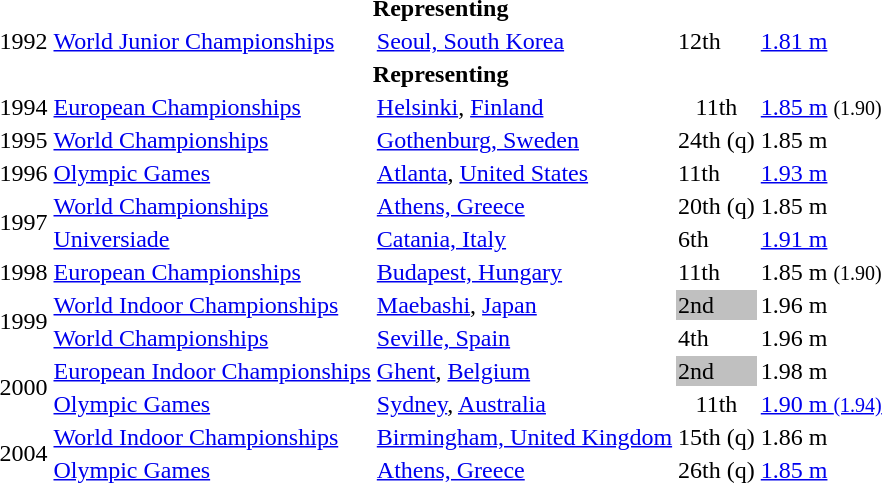<table>
<tr>
<th colspan="5">Representing </th>
</tr>
<tr>
<td>1992</td>
<td><a href='#'>World Junior Championships</a></td>
<td><a href='#'>Seoul, South Korea</a></td>
<td>12th</td>
<td><a href='#'>1.81 m</a></td>
</tr>
<tr>
<th colspan="5">Representing </th>
</tr>
<tr>
<td>1994</td>
<td><a href='#'>European Championships</a></td>
<td><a href='#'>Helsinki</a>, <a href='#'>Finland</a></td>
<td align="center">11th</td>
<td><a href='#'>1.85 m</a> <small>(1.90)</small></td>
</tr>
<tr>
<td>1995</td>
<td><a href='#'>World Championships</a></td>
<td><a href='#'>Gothenburg, Sweden</a></td>
<td>24th (q)</td>
<td>1.85 m</td>
</tr>
<tr>
<td>1996</td>
<td><a href='#'>Olympic Games</a></td>
<td><a href='#'>Atlanta</a>, <a href='#'>United States</a></td>
<td>11th</td>
<td><a href='#'>1.93 m</a></td>
</tr>
<tr>
<td rowspan=2>1997</td>
<td><a href='#'>World Championships</a></td>
<td><a href='#'>Athens, Greece</a></td>
<td>20th (q)</td>
<td>1.85 m</td>
</tr>
<tr>
<td><a href='#'>Universiade</a></td>
<td><a href='#'>Catania, Italy</a></td>
<td>6th</td>
<td><a href='#'>1.91 m</a></td>
</tr>
<tr>
<td>1998</td>
<td><a href='#'>European Championships</a></td>
<td><a href='#'>Budapest, Hungary</a></td>
<td>11th</td>
<td>1.85 m <small>(1.90)</small></td>
</tr>
<tr>
<td rowspan=2>1999</td>
<td><a href='#'>World Indoor Championships</a></td>
<td><a href='#'>Maebashi</a>, <a href='#'>Japan</a></td>
<td bgcolor="silver">2nd</td>
<td>1.96 m</td>
</tr>
<tr>
<td><a href='#'>World Championships</a></td>
<td><a href='#'>Seville, Spain</a></td>
<td>4th</td>
<td>1.96 m</td>
</tr>
<tr>
<td rowspan=2>2000</td>
<td><a href='#'>European Indoor Championships</a></td>
<td><a href='#'>Ghent</a>, <a href='#'>Belgium</a></td>
<td bgcolor="silver">2nd</td>
<td>1.98 m</td>
</tr>
<tr>
<td><a href='#'>Olympic Games</a></td>
<td><a href='#'>Sydney</a>, <a href='#'>Australia</a></td>
<td align="center">11th</td>
<td><a href='#'>1.90 m <small>(1.94)</small></a></td>
</tr>
<tr>
<td rowspan=2>2004</td>
<td><a href='#'>World Indoor Championships</a></td>
<td><a href='#'>Birmingham, United Kingdom</a></td>
<td>15th (q)</td>
<td>1.86 m</td>
</tr>
<tr>
<td><a href='#'>Olympic Games</a></td>
<td><a href='#'>Athens, Greece</a></td>
<td>26th (q)</td>
<td><a href='#'>1.85 m</a></td>
</tr>
</table>
